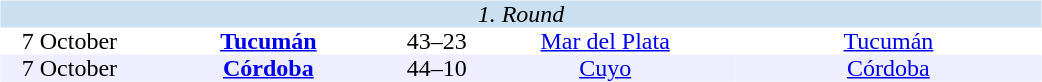<table width=700>
<tr>
<td width=700 valign="top"><br><table border=0 cellspacing=0 cellpadding=0 style="text-align:center;border-collapse:collapse" width=100%>
<tr bgcolor="#CADFF0">
<td colspan="5"><em>1. Round</em></td>
</tr>
<tr>
<td width=90>7 October</td>
<td width=170><strong><a href='#'>Tucumán</a></strong></td>
<td width=50>43–23</td>
<td width=170><a href='#'>Mar del Plata</a></td>
<td width=200><a href='#'>Tucumán</a></td>
</tr>
<tr bgcolor=#EEEEFF>
<td width=90>7 October</td>
<td width=170><strong><a href='#'>Córdoba</a></strong></td>
<td width=50>44–10</td>
<td width=170><a href='#'>Cuyo</a></td>
<td width=200><a href='#'>Córdoba</a></td>
</tr>
</table>
</td>
</tr>
</table>
